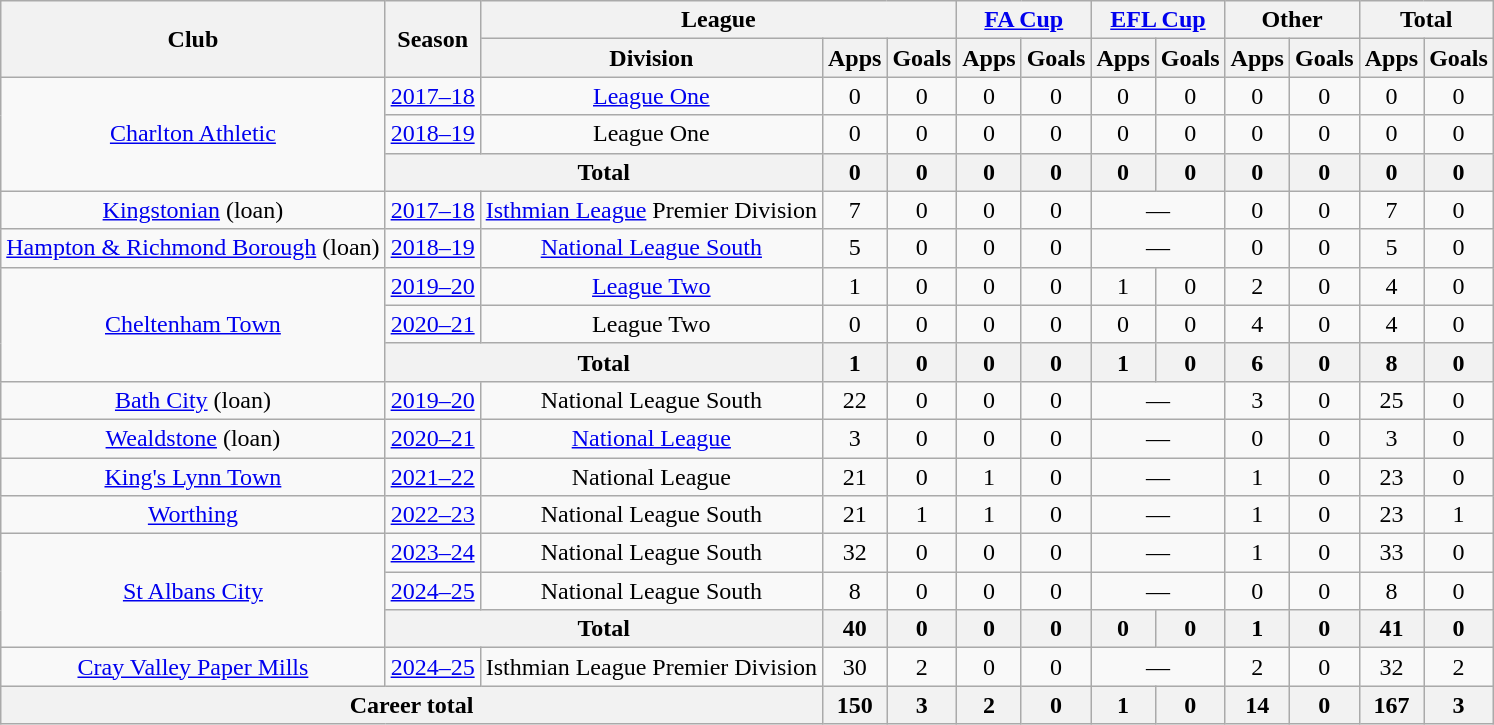<table class="wikitable" style="text-align:center">
<tr>
<th rowspan="2">Club</th>
<th rowspan="2">Season</th>
<th colspan="3">League</th>
<th colspan="2"><a href='#'>FA Cup</a></th>
<th colspan="2"><a href='#'>EFL Cup</a></th>
<th colspan="2">Other</th>
<th colspan="2">Total</th>
</tr>
<tr>
<th>Division</th>
<th>Apps</th>
<th>Goals</th>
<th>Apps</th>
<th>Goals</th>
<th>Apps</th>
<th>Goals</th>
<th>Apps</th>
<th>Goals</th>
<th>Apps</th>
<th>Goals</th>
</tr>
<tr>
<td rowspan="3"><a href='#'>Charlton Athletic</a></td>
<td><a href='#'>2017–18</a></td>
<td><a href='#'>League One</a></td>
<td>0</td>
<td>0</td>
<td>0</td>
<td>0</td>
<td>0</td>
<td>0</td>
<td>0</td>
<td>0</td>
<td>0</td>
<td>0</td>
</tr>
<tr>
<td><a href='#'>2018–19</a></td>
<td>League One</td>
<td>0</td>
<td>0</td>
<td>0</td>
<td>0</td>
<td>0</td>
<td>0</td>
<td>0</td>
<td>0</td>
<td>0</td>
<td>0</td>
</tr>
<tr>
<th colspan="2">Total</th>
<th>0</th>
<th>0</th>
<th>0</th>
<th>0</th>
<th>0</th>
<th>0</th>
<th>0</th>
<th>0</th>
<th>0</th>
<th>0</th>
</tr>
<tr>
<td><a href='#'>Kingstonian</a> (loan)</td>
<td><a href='#'>2017–18</a></td>
<td><a href='#'>Isthmian League</a> Premier Division</td>
<td>7</td>
<td>0</td>
<td>0</td>
<td>0</td>
<td colspan="2">—</td>
<td>0</td>
<td>0</td>
<td>7</td>
<td>0</td>
</tr>
<tr>
<td><a href='#'>Hampton & Richmond Borough</a> (loan)</td>
<td><a href='#'>2018–19</a></td>
<td><a href='#'>National League South</a></td>
<td>5</td>
<td>0</td>
<td>0</td>
<td>0</td>
<td colspan="2">—</td>
<td>0</td>
<td>0</td>
<td>5</td>
<td>0</td>
</tr>
<tr>
<td rowspan="3"><a href='#'>Cheltenham Town</a></td>
<td><a href='#'>2019–20</a></td>
<td><a href='#'>League Two</a></td>
<td>1</td>
<td>0</td>
<td>0</td>
<td>0</td>
<td>1</td>
<td>0</td>
<td>2</td>
<td>0</td>
<td>4</td>
<td>0</td>
</tr>
<tr>
<td><a href='#'>2020–21</a></td>
<td>League Two</td>
<td>0</td>
<td>0</td>
<td>0</td>
<td>0</td>
<td>0</td>
<td>0</td>
<td>4</td>
<td>0</td>
<td>4</td>
<td>0</td>
</tr>
<tr>
<th colspan="2">Total</th>
<th>1</th>
<th>0</th>
<th>0</th>
<th>0</th>
<th>1</th>
<th>0</th>
<th>6</th>
<th>0</th>
<th>8</th>
<th>0</th>
</tr>
<tr>
<td><a href='#'>Bath City</a> (loan)</td>
<td><a href='#'>2019–20</a></td>
<td>National League South</td>
<td>22</td>
<td>0</td>
<td>0</td>
<td>0</td>
<td colspan="2">—</td>
<td>3</td>
<td>0</td>
<td>25</td>
<td>0</td>
</tr>
<tr>
<td><a href='#'>Wealdstone</a> (loan)</td>
<td><a href='#'>2020–21</a></td>
<td><a href='#'>National League</a></td>
<td>3</td>
<td>0</td>
<td>0</td>
<td>0</td>
<td colspan="2">—</td>
<td>0</td>
<td>0</td>
<td>3</td>
<td>0</td>
</tr>
<tr>
<td><a href='#'>King's Lynn Town</a></td>
<td><a href='#'>2021–22</a></td>
<td>National League</td>
<td>21</td>
<td>0</td>
<td>1</td>
<td>0</td>
<td colspan="2">—</td>
<td>1</td>
<td>0</td>
<td>23</td>
<td>0</td>
</tr>
<tr>
<td><a href='#'>Worthing</a></td>
<td><a href='#'>2022–23</a></td>
<td>National League South</td>
<td>21</td>
<td>1</td>
<td>1</td>
<td>0</td>
<td colspan="2">—</td>
<td>1</td>
<td>0</td>
<td>23</td>
<td>1</td>
</tr>
<tr>
<td rowspan="3"><a href='#'>St Albans City</a></td>
<td><a href='#'>2023–24</a></td>
<td>National League South</td>
<td>32</td>
<td>0</td>
<td>0</td>
<td>0</td>
<td colspan="2">—</td>
<td>1</td>
<td>0</td>
<td>33</td>
<td>0</td>
</tr>
<tr>
<td><a href='#'>2024–25</a></td>
<td>National League South</td>
<td>8</td>
<td>0</td>
<td>0</td>
<td>0</td>
<td colspan="2">—</td>
<td>0</td>
<td>0</td>
<td>8</td>
<td>0</td>
</tr>
<tr>
<th colspan="2">Total</th>
<th>40</th>
<th>0</th>
<th>0</th>
<th>0</th>
<th>0</th>
<th>0</th>
<th>1</th>
<th>0</th>
<th>41</th>
<th>0</th>
</tr>
<tr>
<td><a href='#'>Cray Valley Paper Mills</a></td>
<td><a href='#'>2024–25</a></td>
<td>Isthmian League Premier Division</td>
<td>30</td>
<td>2</td>
<td>0</td>
<td>0</td>
<td colspan="2">—</td>
<td>2</td>
<td>0</td>
<td>32</td>
<td>2</td>
</tr>
<tr>
<th colspan="3">Career total</th>
<th>150</th>
<th>3</th>
<th>2</th>
<th>0</th>
<th>1</th>
<th>0</th>
<th>14</th>
<th>0</th>
<th>167</th>
<th>3</th>
</tr>
</table>
